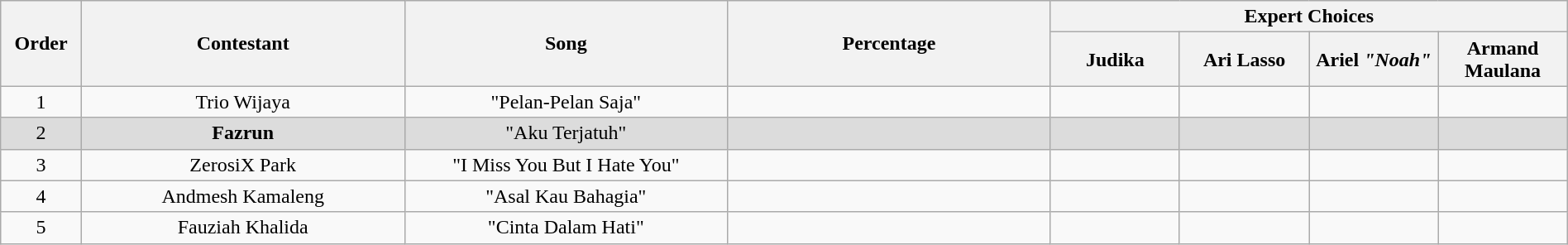<table class="wikitable" style="text-align:center; width:100%;">
<tr>
<th scope="col" rowspan="2" style="width:05%;">Order</th>
<th scope="col" rowspan="2" style="width:20%;">Contestant</th>
<th scope="col" rowspan="2" style="width:20%;">Song</th>
<th scope="col" rowspan="2" style="width:20%;">Percentage</th>
<th scope="col" colspan="4" style="width:32%;">Expert Choices</th>
</tr>
<tr>
<th style="width:08%;">Judika</th>
<th style="width:08%;">Ari Lasso</th>
<th style="width:08%;">Ariel <em>"Noah"</em></th>
<th style="width:08%;">Armand Maulana</th>
</tr>
<tr>
<td>1</td>
<td>Trio Wijaya</td>
<td>"Pelan-Pelan Saja"</td>
<td></td>
<td></td>
<td></td>
<td></td>
<td></td>
</tr>
<tr style="background:#DCDCDC;">
<td>2</td>
<td><strong>Fazrun</strong></td>
<td>"Aku Terjatuh"</td>
<td></td>
<td></td>
<td></td>
<td></td>
<td></td>
</tr>
<tr>
<td>3</td>
<td>ZerosiX Park</td>
<td>"I Miss You But I Hate You"</td>
<td></td>
<td></td>
<td></td>
<td></td>
<td></td>
</tr>
<tr>
<td>4</td>
<td>Andmesh Kamaleng</td>
<td>"Asal Kau Bahagia"</td>
<td></td>
<td></td>
<td></td>
<td></td>
<td></td>
</tr>
<tr>
<td>5</td>
<td>Fauziah Khalida</td>
<td>"Cinta Dalam Hati"</td>
<td></td>
<td></td>
<td></td>
<td></td>
<td></td>
</tr>
</table>
